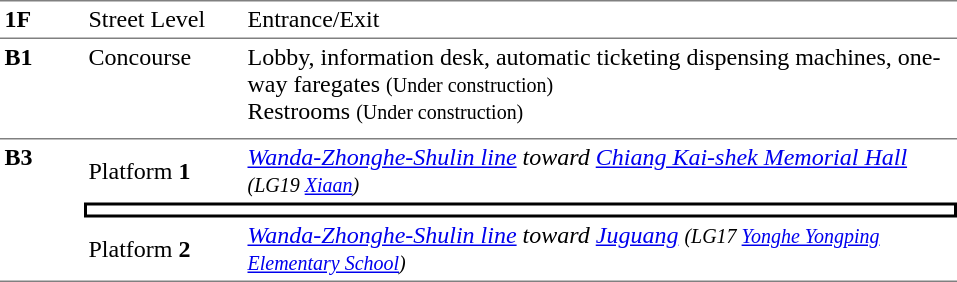<table table border=0 cellspacing=0 cellpadding=3>
<tr>
<td style="border-bottom:solid 1px gray;border-top:solid 1px gray;" width=50 valign=top><strong>1F</strong></td>
<td style="border-top:solid 1px gray;border-bottom:solid 1px gray;" width=100 valign=top>Street Level</td>
<td style="border-top:solid 1px gray;border-bottom:solid 1px gray;" width=470 valign=top>Entrance/Exit</td>
</tr>
<tr>
<td style="border-bottom:solid 1px gray;" rowspan=2 valign=top width=50><strong>B1</strong></td>
<td style="border-bottom:solid 1px gray;" rowspan=2 valign=top width=100>Concourse</td>
<td width=390>Lobby, information desk, automatic ticketing dispensing machines, one-way faregates <small>(Under construction)</small><br>Restrooms <small>(Under construction)</small></td>
</tr>
<tr>
<td style="border-bottom:solid 1px gray;"></td>
</tr>
<tr>
<td style="border-bottom:solid 1px gray;" rowspan=3 valign=top><strong>B3</strong></td>
<td>Platform <span><strong>1</strong></span></td>
<td><em> <a href='#'>Wanda-Zhonghe-Shulin line</a> toward <a href='#'>Chiang Kai-shek Memorial Hall</a> <small>(LG19 <a href='#'>Xiaan</a>)</small></em></td>
</tr>
<tr>
<td style="border:solid 2px black;" colspan=2></td>
</tr>
<tr>
<td style="border-bottom:solid 1px gray;">Platform <span><strong>2</strong></span></td>
<td style="border-bottom:solid 1px gray;"><em> <a href='#'>Wanda-Zhonghe-Shulin line</a> toward <a href='#'>Juguang</a> <small>(LG17 <a href='#'>Yonghe Yongping Elementary School</a>)</small></em></td>
</tr>
</table>
